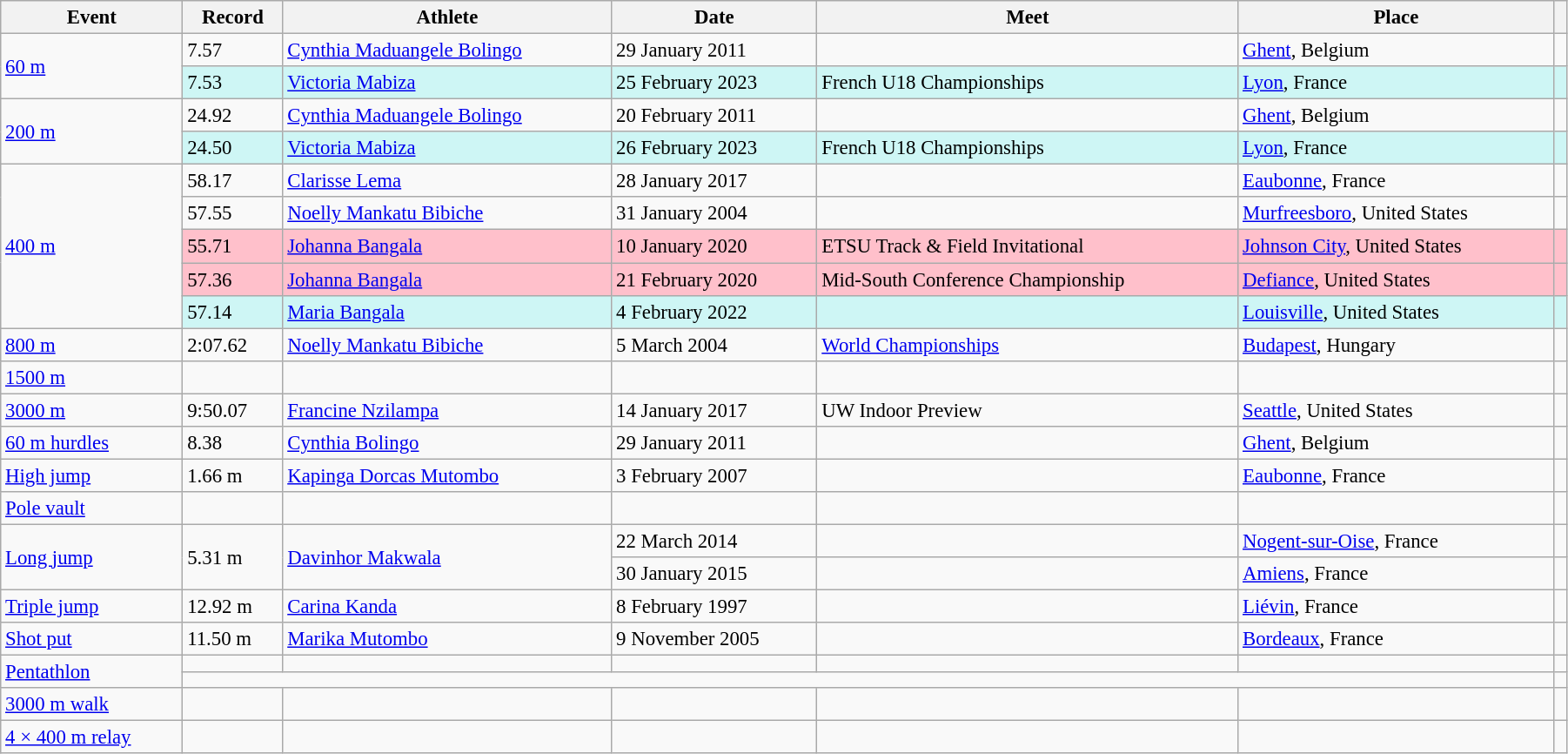<table class="wikitable" style="font-size:95%; width: 95%;">
<tr>
<th>Event</th>
<th>Record</th>
<th>Athlete</th>
<th>Date</th>
<th>Meet</th>
<th>Place</th>
<th></th>
</tr>
<tr>
<td rowspan=2><a href='#'>60 m</a></td>
<td>7.57</td>
<td><a href='#'>Cynthia Maduangele Bolingo</a></td>
<td>29 January 2011</td>
<td></td>
<td><a href='#'>Ghent</a>, Belgium</td>
<td></td>
</tr>
<tr bgcolor=#CEF6F5>
<td>7.53</td>
<td><a href='#'>Victoria Mabiza</a></td>
<td>25 February 2023</td>
<td>French U18 Championships</td>
<td><a href='#'>Lyon</a>, France</td>
<td></td>
</tr>
<tr>
<td rowspan=2><a href='#'>200 m</a></td>
<td>24.92</td>
<td><a href='#'>Cynthia Maduangele Bolingo</a></td>
<td>20 February 2011</td>
<td></td>
<td><a href='#'>Ghent</a>, Belgium</td>
<td></td>
</tr>
<tr bgcolor=#CEF6F5>
<td>24.50</td>
<td><a href='#'>Victoria Mabiza</a></td>
<td>26 February 2023</td>
<td>French U18 Championships</td>
<td><a href='#'>Lyon</a>, France</td>
<td></td>
</tr>
<tr>
<td rowspan=5><a href='#'>400 m</a></td>
<td>58.17</td>
<td><a href='#'>Clarisse Lema</a></td>
<td>28 January 2017</td>
<td></td>
<td><a href='#'>Eaubonne</a>, France</td>
<td></td>
</tr>
<tr>
<td>57.55 </td>
<td><a href='#'>Noelly Mankatu Bibiche</a></td>
<td>31 January 2004</td>
<td></td>
<td><a href='#'>Murfreesboro</a>, United States</td>
<td></td>
</tr>
<tr style="background:pink">
<td>55.71 </td>
<td><a href='#'>Johanna Bangala</a></td>
<td>10 January 2020</td>
<td>ETSU Track & Field Invitational</td>
<td><a href='#'>Johnson City</a>, United States</td>
<td></td>
</tr>
<tr style="background:pink">
<td>57.36</td>
<td><a href='#'>Johanna Bangala</a></td>
<td>21 February 2020</td>
<td>Mid-South Conference Championship</td>
<td><a href='#'>Defiance</a>, United States</td>
<td></td>
</tr>
<tr bgcolor=#CEF6F5>
<td>57.14</td>
<td><a href='#'>Maria Bangala</a></td>
<td>4 February 2022</td>
<td></td>
<td><a href='#'>Louisville</a>, United States</td>
<td></td>
</tr>
<tr>
<td><a href='#'>800 m</a></td>
<td>2:07.62</td>
<td><a href='#'>Noelly Mankatu Bibiche</a></td>
<td>5 March 2004</td>
<td><a href='#'>World Championships</a></td>
<td><a href='#'>Budapest</a>, Hungary</td>
<td></td>
</tr>
<tr>
<td><a href='#'>1500 m</a></td>
<td></td>
<td></td>
<td></td>
<td></td>
<td></td>
<td></td>
</tr>
<tr>
<td><a href='#'>3000 m</a></td>
<td>9:50.07  </td>
<td><a href='#'>Francine Nzilampa</a></td>
<td>14 January 2017</td>
<td>UW Indoor Preview</td>
<td><a href='#'>Seattle</a>, United States</td>
<td></td>
</tr>
<tr>
<td><a href='#'>60 m hurdles</a></td>
<td>8.38</td>
<td><a href='#'>Cynthia Bolingo</a></td>
<td>29 January 2011</td>
<td></td>
<td><a href='#'>Ghent</a>, Belgium</td>
<td></td>
</tr>
<tr>
<td><a href='#'>High jump</a></td>
<td>1.66 m</td>
<td><a href='#'>Kapinga Dorcas Mutombo</a></td>
<td>3 February 2007</td>
<td></td>
<td><a href='#'>Eaubonne</a>, France</td>
<td></td>
</tr>
<tr>
<td><a href='#'>Pole vault</a></td>
<td></td>
<td></td>
<td></td>
<td></td>
<td></td>
<td></td>
</tr>
<tr>
<td rowspan=2><a href='#'>Long jump</a></td>
<td rowspan=2>5.31 m</td>
<td rowspan=2><a href='#'>Davinhor Makwala</a></td>
<td>22 March 2014</td>
<td></td>
<td><a href='#'>Nogent-sur-Oise</a>, France</td>
<td></td>
</tr>
<tr>
<td>30 January 2015</td>
<td></td>
<td><a href='#'>Amiens</a>, France</td>
<td></td>
</tr>
<tr>
<td><a href='#'>Triple jump</a></td>
<td>12.92 m</td>
<td><a href='#'>Carina Kanda</a></td>
<td>8 February 1997</td>
<td></td>
<td><a href='#'>Liévin</a>, France</td>
<td></td>
</tr>
<tr>
<td><a href='#'>Shot put</a></td>
<td>11.50 m</td>
<td><a href='#'>Marika Mutombo</a></td>
<td>9 November 2005</td>
<td></td>
<td><a href='#'>Bordeaux</a>, France</td>
<td></td>
</tr>
<tr>
<td rowspan=2><a href='#'>Pentathlon</a></td>
<td></td>
<td></td>
<td></td>
<td></td>
<td></td>
<td></td>
</tr>
<tr>
<td colspan=5></td>
<td></td>
</tr>
<tr>
<td><a href='#'>3000 m walk</a></td>
<td></td>
<td></td>
<td></td>
<td></td>
<td></td>
<td></td>
</tr>
<tr>
<td><a href='#'>4 × 400 m relay</a></td>
<td></td>
<td></td>
<td></td>
<td></td>
<td></td>
<td></td>
</tr>
</table>
